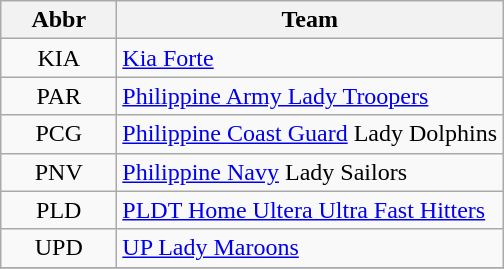<table class="wikitable" style="text-align: center;">
<tr>
<th width=70>Abbr</th>
<th>Team</th>
</tr>
<tr>
<td>KIA</td>
<td align=left> <a href='#'>Kia Forte</a></td>
</tr>
<tr>
<td>PAR</td>
<td align=left> <a href='#'>Philippine Army Lady Troopers</a></td>
</tr>
<tr>
<td>PCG</td>
<td align=left> <a href='#'>Philippine Coast Guard</a> Lady Dolphins</td>
</tr>
<tr>
<td>PNV</td>
<td align=left> <a href='#'>Philippine Navy</a> Lady Sailors</td>
</tr>
<tr>
<td>PLD</td>
<td align=left> <a href='#'>PLDT Home Ultera Ultra Fast Hitters</a></td>
</tr>
<tr>
<td>UPD</td>
<td align=left> <a href='#'>UP Lady Maroons</a></td>
</tr>
<tr>
</tr>
</table>
